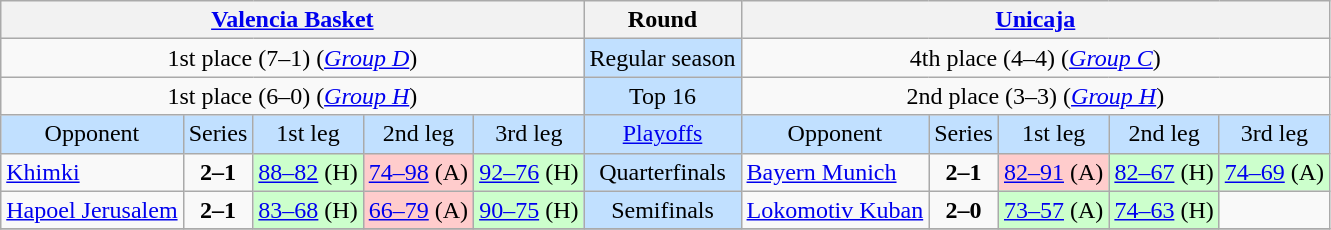<table class="wikitable" style="text-align:center;">
<tr>
<th colspan=5> <a href='#'>Valencia Basket</a></th>
<th>Round</th>
<th colspan=5> <a href='#'>Unicaja</a></th>
</tr>
<tr>
<td colspan=5 valign=top>1st place (7–1) (<em><a href='#'>Group D</a></em>)</td>
<td bgcolor=c1e0ff>Regular season</td>
<td colspan=5 valign=top>4th place (4–4) (<em><a href='#'>Group C</a></em>)</td>
</tr>
<tr>
<td colspan=5 valign=top>1st place (6–0) (<em><a href='#'>Group H</a></em>)</td>
<td bgcolor=c1e0ff>Top 16</td>
<td colspan=5 valign=top>2nd place (3–3) (<em><a href='#'>Group H</a></em>)</td>
</tr>
<tr style="background:#c1e0ff">
<td>Opponent</td>
<td>Series</td>
<td>1st leg</td>
<td>2nd leg</td>
<td>3rd leg</td>
<td><a href='#'>Playoffs</a></td>
<td>Opponent</td>
<td width=30>Series</td>
<td>1st leg</td>
<td>2nd leg</td>
<td>3rd leg</td>
</tr>
<tr>
<td align=left> <a href='#'>Khimki</a></td>
<td><strong>2–1</strong></td>
<td bgcolor=#cfc><a href='#'>88–82</a> (H)</td>
<td bgcolor=#fcc><a href='#'>74–98</a> (A)</td>
<td bgcolor=#cfc><a href='#'>92–76</a> (H)</td>
<td bgcolor=c1e0ff>Quarterfinals</td>
<td align=left> <a href='#'>Bayern Munich</a></td>
<td><strong>2–1</strong></td>
<td bgcolor=#fcc><a href='#'>82–91</a> (A)</td>
<td bgcolor=#cfc><a href='#'>82–67</a> (H)</td>
<td bgcolor=#cfc><a href='#'>74–69</a> (A)</td>
</tr>
<tr>
<td align=left> <a href='#'>Hapoel Jerusalem</a></td>
<td><strong>2–1</strong></td>
<td bgcolor=#cfc><a href='#'>83–68</a> (H)</td>
<td bgcolor=#fcc><a href='#'>66–79</a> (A)</td>
<td bgcolor=#cfc><a href='#'>90–75</a> (H)</td>
<td bgcolor=c1e0ff>Semifinals</td>
<td align=left> <a href='#'>Lokomotiv Kuban</a></td>
<td><strong>2–0</strong></td>
<td bgcolor=#cfc><a href='#'>73–57</a> (A)</td>
<td bgcolor=#cfc><a href='#'>74–63</a> (H)</td>
<td></td>
</tr>
<tr>
</tr>
</table>
